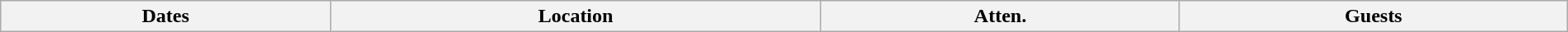<table class="wikitable" width="100%">
<tr>
<th>Dates</th>
<th>Location</th>
<th>Atten.</th>
<th>Guests<br>





</th>
</tr>
</table>
